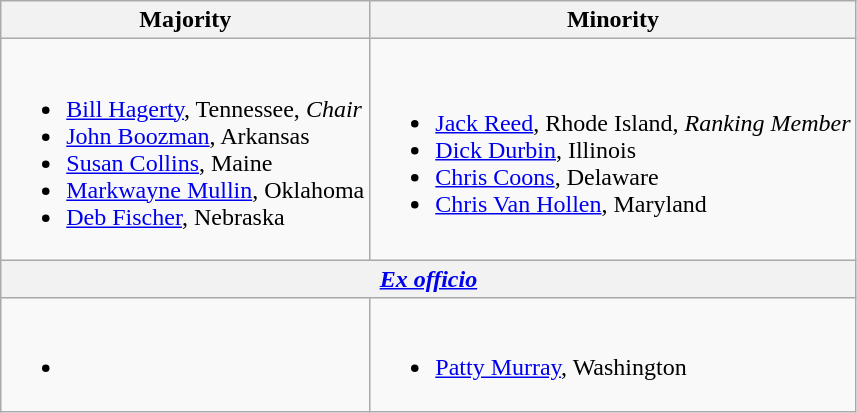<table class=wikitable>
<tr>
<th>Majority</th>
<th>Minority</th>
</tr>
<tr>
<td><br><ul><li><a href='#'>Bill Hagerty</a>, Tennessee, <em>Chair</em></li><li><a href='#'>John Boozman</a>, Arkansas</li><li><a href='#'>Susan Collins</a>, Maine</li><li><a href='#'>Markwayne Mullin</a>, Oklahoma</li><li><a href='#'>Deb Fischer</a>, Nebraska</li></ul></td>
<td><br><ul><li><a href='#'>Jack Reed</a>, Rhode Island, <em>Ranking Member</em></li><li><a href='#'>Dick Durbin</a>, Illinois</li><li><a href='#'>Chris Coons</a>, Delaware</li><li><a href='#'>Chris Van Hollen</a>, Maryland</li></ul></td>
</tr>
<tr>
<th colspan=2 align=center><em><a href='#'>Ex officio</a></em></th>
</tr>
<tr>
<td><br><ul><li></li></ul></td>
<td><br><ul><li><a href='#'>Patty Murray</a>, Washington</li></ul></td>
</tr>
</table>
